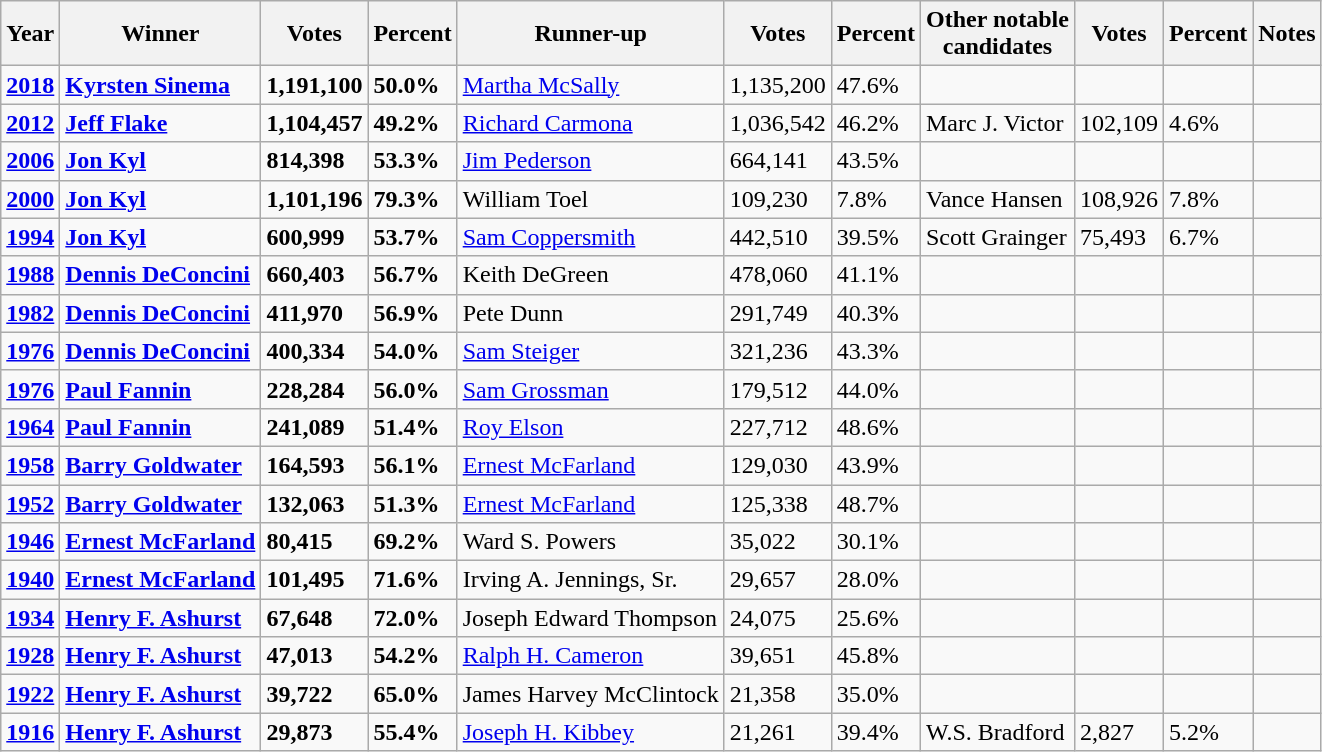<table class="wikitable sortable">
<tr>
<th data-sort-type="number">Year</th>
<th>Winner</th>
<th data-sort-type="number">Votes</th>
<th data-sort-type="number">Percent</th>
<th>Runner-up</th>
<th data-sort-type="number">Votes</th>
<th data-sort-type="number">Percent</th>
<th>Other notable<br>candidates</th>
<th data-sort-type="number">Votes</th>
<th data-sort-type="number">Percent</th>
<th class="unsortable">Notes</th>
</tr>
<tr>
<td><strong><a href='#'>2018</a></strong></td>
<td><strong><a href='#'>Kyrsten Sinema</a></strong></td>
<td><strong>1,191,100</strong></td>
<td><strong>50.0%</strong></td>
<td><a href='#'>Martha McSally</a></td>
<td>1,135,200</td>
<td>47.6%</td>
<td></td>
<td></td>
<td></td>
<td></td>
</tr>
<tr>
<td><strong><a href='#'>2012</a></strong></td>
<td><strong><a href='#'>Jeff Flake</a></strong></td>
<td><strong>1,104,457</strong></td>
<td><strong>49.2%</strong></td>
<td><a href='#'>Richard Carmona</a></td>
<td>1,036,542</td>
<td>46.2%</td>
<td>Marc J. Victor</td>
<td>102,109</td>
<td>4.6%</td>
<td></td>
</tr>
<tr>
<td><strong><a href='#'>2006</a></strong></td>
<td><strong><a href='#'>Jon Kyl</a></strong></td>
<td><strong>814,398</strong></td>
<td><strong>53.3%</strong></td>
<td><a href='#'>Jim Pederson</a></td>
<td>664,141</td>
<td>43.5%</td>
<td></td>
<td></td>
<td></td>
<td></td>
</tr>
<tr>
<td><strong><a href='#'>2000</a></strong></td>
<td><strong><a href='#'>Jon Kyl</a></strong></td>
<td><strong>1,101,196</strong></td>
<td><strong>79.3%</strong></td>
<td>William Toel</td>
<td>109,230</td>
<td>7.8%</td>
<td>Vance Hansen</td>
<td>108,926</td>
<td>7.8%</td>
<td></td>
</tr>
<tr>
<td><strong><a href='#'>1994</a></strong></td>
<td><strong><a href='#'>Jon Kyl</a></strong></td>
<td><strong>600,999</strong></td>
<td><strong>53.7%</strong></td>
<td><a href='#'>Sam Coppersmith</a></td>
<td>442,510</td>
<td>39.5%</td>
<td>Scott Grainger</td>
<td>75,493</td>
<td>6.7%</td>
<td></td>
</tr>
<tr>
<td><strong><a href='#'>1988</a></strong></td>
<td><strong><a href='#'>Dennis DeConcini</a></strong></td>
<td><strong>660,403</strong></td>
<td><strong>56.7%</strong></td>
<td>Keith DeGreen</td>
<td>478,060</td>
<td>41.1%</td>
<td></td>
<td></td>
<td></td>
<td></td>
</tr>
<tr>
<td><strong><a href='#'>1982</a></strong></td>
<td><strong><a href='#'>Dennis DeConcini</a></strong></td>
<td><strong>411,970</strong></td>
<td><strong>56.9%</strong></td>
<td>Pete Dunn</td>
<td>291,749</td>
<td>40.3%</td>
<td></td>
<td></td>
<td></td>
<td></td>
</tr>
<tr>
<td><strong><a href='#'>1976</a></strong></td>
<td><strong><a href='#'>Dennis DeConcini</a></strong></td>
<td><strong>400,334</strong></td>
<td><strong>54.0%</strong></td>
<td><a href='#'>Sam Steiger</a></td>
<td>321,236</td>
<td>43.3%</td>
<td></td>
<td></td>
<td></td>
<td></td>
</tr>
<tr>
<td><strong><a href='#'>1976</a></strong></td>
<td><strong><a href='#'>Paul Fannin</a></strong></td>
<td><strong>228,284</strong></td>
<td><strong>56.0%</strong></td>
<td><a href='#'>Sam Grossman</a></td>
<td>179,512</td>
<td>44.0%</td>
<td></td>
<td></td>
<td></td>
<td></td>
</tr>
<tr>
<td><strong><a href='#'>1964</a></strong></td>
<td><strong><a href='#'>Paul Fannin</a></strong></td>
<td><strong>241,089</strong></td>
<td><strong>51.4%</strong></td>
<td><a href='#'>Roy Elson</a></td>
<td>227,712</td>
<td>48.6%</td>
<td></td>
<td></td>
<td></td>
<td></td>
</tr>
<tr>
<td><strong><a href='#'>1958</a></strong></td>
<td><strong><a href='#'>Barry Goldwater</a></strong></td>
<td><strong>164,593</strong></td>
<td><strong>56.1%</strong></td>
<td><a href='#'>Ernest McFarland</a></td>
<td>129,030</td>
<td>43.9%</td>
<td></td>
<td></td>
<td></td>
<td></td>
</tr>
<tr>
<td><strong><a href='#'>1952</a></strong></td>
<td><strong><a href='#'>Barry Goldwater</a></strong></td>
<td><strong>132,063</strong></td>
<td><strong>51.3%</strong></td>
<td><a href='#'>Ernest McFarland</a></td>
<td>125,338</td>
<td>48.7%</td>
<td></td>
<td></td>
<td></td>
<td></td>
</tr>
<tr>
<td><strong><a href='#'>1946</a></strong></td>
<td><strong><a href='#'>Ernest McFarland</a></strong></td>
<td><strong>80,415</strong></td>
<td><strong>69.2%</strong></td>
<td>Ward S. Powers</td>
<td>35,022</td>
<td>30.1%</td>
<td></td>
<td></td>
<td></td>
<td></td>
</tr>
<tr>
<td><strong><a href='#'>1940</a></strong></td>
<td><strong><a href='#'>Ernest McFarland</a></strong></td>
<td><strong>101,495</strong></td>
<td><strong>71.6%</strong></td>
<td>Irving A. Jennings, Sr.</td>
<td>29,657</td>
<td>28.0%</td>
<td></td>
<td></td>
<td></td>
<td></td>
</tr>
<tr>
<td><strong><a href='#'>1934</a></strong></td>
<td><strong><a href='#'>Henry F. Ashurst</a></strong></td>
<td><strong>67,648</strong></td>
<td><strong>72.0%</strong></td>
<td>Joseph Edward Thompson</td>
<td>24,075</td>
<td>25.6%</td>
<td></td>
<td></td>
<td></td>
<td></td>
</tr>
<tr>
<td><strong><a href='#'>1928</a></strong></td>
<td><strong><a href='#'>Henry F. Ashurst</a></strong></td>
<td><strong>47,013</strong></td>
<td><strong>54.2%</strong></td>
<td><a href='#'>Ralph H. Cameron</a></td>
<td>39,651</td>
<td>45.8%</td>
<td></td>
<td></td>
<td></td>
<td></td>
</tr>
<tr>
<td><strong><a href='#'>1922</a></strong></td>
<td><strong><a href='#'>Henry F. Ashurst</a></strong></td>
<td><strong>39,722</strong></td>
<td><strong>65.0%</strong></td>
<td>James Harvey McClintock</td>
<td>21,358</td>
<td>35.0%</td>
<td></td>
<td></td>
<td></td>
<td></td>
</tr>
<tr>
<td><strong><a href='#'>1916</a></strong></td>
<td><strong><a href='#'>Henry F. Ashurst</a></strong></td>
<td><strong>29,873</strong></td>
<td><strong>55.4%</strong></td>
<td><a href='#'>Joseph H. Kibbey</a></td>
<td>21,261</td>
<td>39.4%</td>
<td>W.S. Bradford</td>
<td>2,827</td>
<td>5.2%</td>
<td></td>
</tr>
</table>
